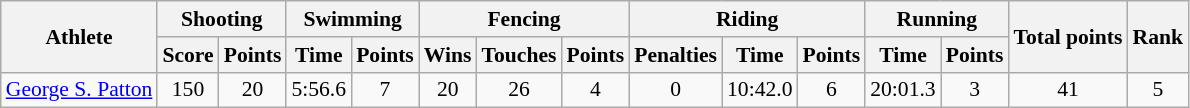<table class=wikitable style="font-size:90%">
<tr>
<th rowspan="2">Athlete</th>
<th colspan="2">Shooting</th>
<th colspan="2">Swimming</th>
<th colspan="3">Fencing</th>
<th colspan="3">Riding</th>
<th colspan="2">Running</th>
<th rowspan="2">Total points</th>
<th rowspan="2">Rank</th>
</tr>
<tr>
<th>Score</th>
<th>Points</th>
<th>Time</th>
<th>Points</th>
<th>Wins</th>
<th>Touches</th>
<th>Points</th>
<th>Penalties</th>
<th>Time</th>
<th>Points</th>
<th>Time</th>
<th>Points</th>
</tr>
<tr>
<td><a href='#'>George S. Patton</a></td>
<td align="center">150</td>
<td align="center">20</td>
<td align=center>5:56.6</td>
<td align=center>7</td>
<td align=center>20</td>
<td align=center>26</td>
<td align=center>4</td>
<td align=center>0</td>
<td align=center>10:42.0</td>
<td align=center>6</td>
<td align=center>20:01.3</td>
<td align=center>3</td>
<td align=center>41</td>
<td align=center>5</td>
</tr>
</table>
